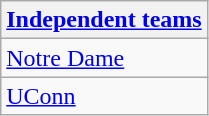<table class="wikitable">
<tr>
<th><a href='#'>Independent teams</a></th>
</tr>
<tr>
<td><a href='#'>Notre Dame</a></td>
</tr>
<tr>
<td><a href='#'>UConn</a></td>
</tr>
</table>
